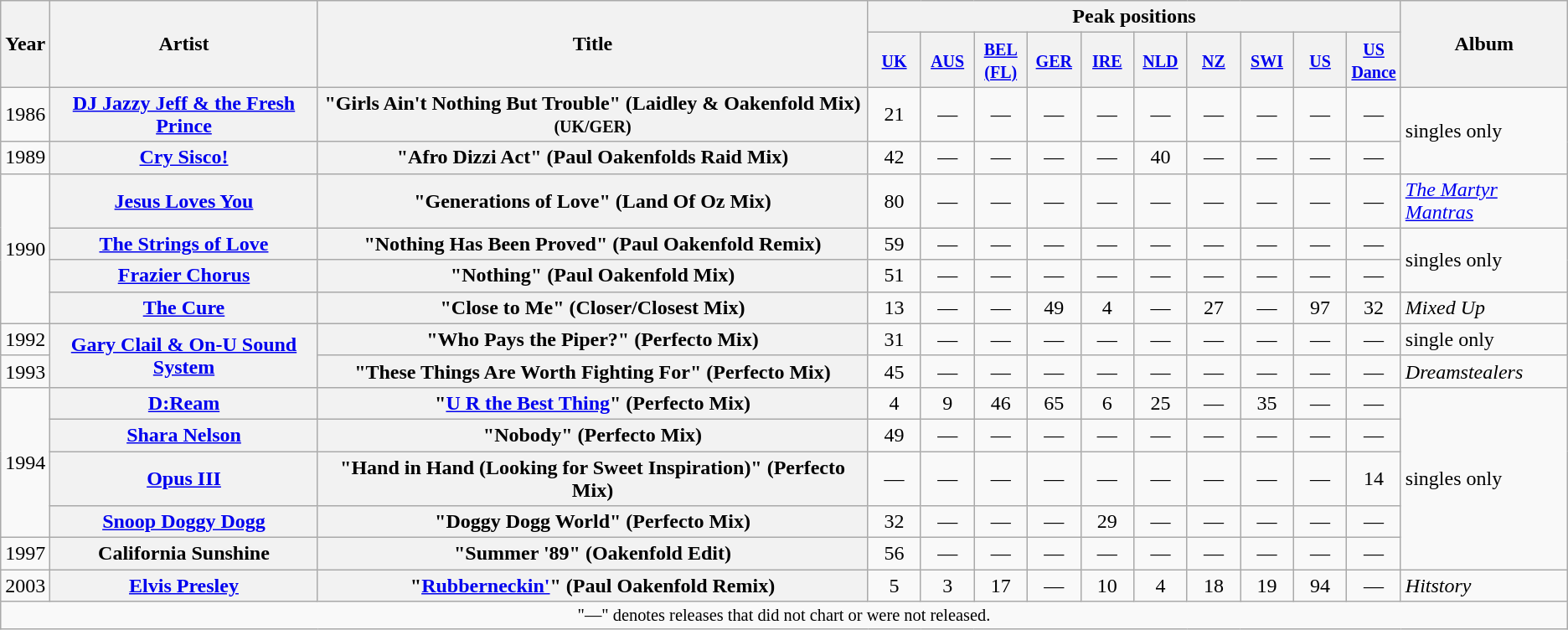<table class="wikitable plainrowheaders" style="text-align:center;">
<tr>
<th scope="col" rowspan="2">Year</th>
<th scope="col" rowspan="2">Artist</th>
<th scope="col" rowspan="2">Title</th>
<th scope="col" colspan="10">Peak positions</th>
<th scope="col" rowspan="2">Album</th>
</tr>
<tr>
<th scope="col" style="width:35px;"><small><a href='#'>UK</a></small></th>
<th scope="col" style="width:35px;"><small><a href='#'>AUS</a></small></th>
<th scope="col" style="width:35px;"><small><a href='#'>BEL<br>(FL)</a></small></th>
<th scope="col" style="width:35px;"><small><a href='#'>GER</a></small></th>
<th scope="col" style="width:35px;"><small><a href='#'>IRE</a></small></th>
<th scope="col" style="width:35px;"><small><a href='#'>NLD</a></small></th>
<th scope="col" style="width:35px;"><small><a href='#'>NZ</a></small></th>
<th scope="col" style="width:35px;"><small><a href='#'>SWI</a></small></th>
<th scope="col" style="width:35px;"><small><a href='#'>US</a></small></th>
<th scope="col" style="width:35px;"><small><a href='#'>US Dance</a></small></th>
</tr>
<tr>
<td>1986</td>
<th scope="row"><a href='#'>DJ Jazzy Jeff & the Fresh Prince</a></th>
<th scope="row">"Girls Ain't Nothing But Trouble" (Laidley & Oakenfold Mix) <small>(UK/GER)</small></th>
<td>21</td>
<td>—</td>
<td>—</td>
<td>—</td>
<td>—</td>
<td>—</td>
<td>—</td>
<td>—</td>
<td>—</td>
<td>—</td>
<td style="text-align:left;" rowspan="2">singles only</td>
</tr>
<tr>
<td>1989</td>
<th scope="row"><a href='#'>Cry Sisco!</a></th>
<th scope="row">"Afro Dizzi Act" (Paul Oakenfolds Raid Mix)</th>
<td>42</td>
<td>—</td>
<td>—</td>
<td>—</td>
<td>—</td>
<td>40</td>
<td>—</td>
<td>—</td>
<td>—</td>
<td>—</td>
</tr>
<tr>
<td rowspan="4">1990</td>
<th scope="row"><a href='#'>Jesus Loves You</a></th>
<th scope="row">"Generations of Love" (Land Of Oz Mix)</th>
<td>80</td>
<td>—</td>
<td>—</td>
<td>—</td>
<td>—</td>
<td>—</td>
<td>—</td>
<td>—</td>
<td>—</td>
<td>—</td>
<td style="text-align:left;"><em><a href='#'>The Martyr Mantras</a></em></td>
</tr>
<tr>
<th scope="row"><a href='#'>The Strings of Love</a></th>
<th scope="row">"Nothing Has Been Proved" (Paul Oakenfold Remix)</th>
<td>59</td>
<td>—</td>
<td>—</td>
<td>—</td>
<td>—</td>
<td>—</td>
<td>—</td>
<td>—</td>
<td>—</td>
<td>—</td>
<td style="text-align:left;" rowspan="2">singles only</td>
</tr>
<tr>
<th scope="row"><a href='#'>Frazier Chorus</a></th>
<th scope="row">"Nothing" (Paul Oakenfold Mix)</th>
<td>51</td>
<td>—</td>
<td>—</td>
<td>—</td>
<td>—</td>
<td>—</td>
<td>—</td>
<td>—</td>
<td>—</td>
<td>—</td>
</tr>
<tr>
<th scope="row"><a href='#'>The Cure</a></th>
<th scope="row">"Close to Me" (Closer/Closest Mix)</th>
<td>13</td>
<td>—</td>
<td>—</td>
<td>49</td>
<td>4</td>
<td>—</td>
<td>27</td>
<td>—</td>
<td>97</td>
<td>32</td>
<td style="text-align:left;"><em>Mixed Up</em></td>
</tr>
<tr>
<td>1992</td>
<th scope="row" rowspan="2"><a href='#'>Gary Clail & On-U Sound System</a></th>
<th scope="row">"Who Pays the Piper?" (Perfecto Mix)</th>
<td>31</td>
<td>—</td>
<td>—</td>
<td>—</td>
<td>—</td>
<td>—</td>
<td>—</td>
<td>—</td>
<td>—</td>
<td>—</td>
<td style="text-align:left;">single only</td>
</tr>
<tr>
<td>1993</td>
<th scope="row">"These Things Are Worth Fighting For" (Perfecto Mix)</th>
<td>45</td>
<td>—</td>
<td>—</td>
<td>—</td>
<td>—</td>
<td>—</td>
<td>—</td>
<td>—</td>
<td>—</td>
<td>—</td>
<td style="text-align:left;"><em>Dreamstealers</em></td>
</tr>
<tr>
<td rowspan="4">1994</td>
<th scope="row"><a href='#'>D:Ream</a></th>
<th scope="row">"<a href='#'>U R the Best Thing</a>" (Perfecto Mix)</th>
<td>4</td>
<td>9</td>
<td>46</td>
<td>65</td>
<td>6</td>
<td>25</td>
<td>—</td>
<td>35</td>
<td>—</td>
<td>—</td>
<td style="text-align:left;" rowspan="5">singles only</td>
</tr>
<tr>
<th scope="row"><a href='#'>Shara Nelson</a></th>
<th scope="row">"Nobody" (Perfecto Mix)</th>
<td>49</td>
<td>—</td>
<td>—</td>
<td>—</td>
<td>—</td>
<td>—</td>
<td>—</td>
<td>—</td>
<td>—</td>
<td>—</td>
</tr>
<tr>
<th scope="row"><a href='#'>Opus III</a></th>
<th scope="row">"Hand in Hand (Looking for Sweet Inspiration)" (Perfecto Mix)</th>
<td>—</td>
<td>—</td>
<td>—</td>
<td>—</td>
<td>—</td>
<td>—</td>
<td>—</td>
<td>—</td>
<td>—</td>
<td>14</td>
</tr>
<tr>
<th scope="row"><a href='#'>Snoop Doggy Dogg</a></th>
<th scope="row">"Doggy Dogg World" (Perfecto Mix)</th>
<td>32</td>
<td>—</td>
<td>—</td>
<td>—</td>
<td>29</td>
<td>—</td>
<td>—</td>
<td>—</td>
<td>—</td>
<td>—</td>
</tr>
<tr>
<td>1997</td>
<th scope="row">California Sunshine</th>
<th scope="row">"Summer '89" (Oakenfold Edit)</th>
<td>56</td>
<td>—</td>
<td>—</td>
<td>—</td>
<td>—</td>
<td>—</td>
<td>—</td>
<td>—</td>
<td>—</td>
<td>—</td>
</tr>
<tr>
<td>2003</td>
<th scope="row"><a href='#'>Elvis Presley</a></th>
<th scope="row">"<a href='#'>Rubberneckin'</a>" (Paul Oakenfold Remix)</th>
<td>5</td>
<td>3</td>
<td>17</td>
<td>—</td>
<td>10</td>
<td>4</td>
<td>18</td>
<td>19</td>
<td>94</td>
<td>—</td>
<td style="text-align:left;"><em>Hitstory</em></td>
</tr>
<tr>
<td colspan="14" style="font-size:85%">"—" denotes releases that did not chart or were not released.</td>
</tr>
</table>
